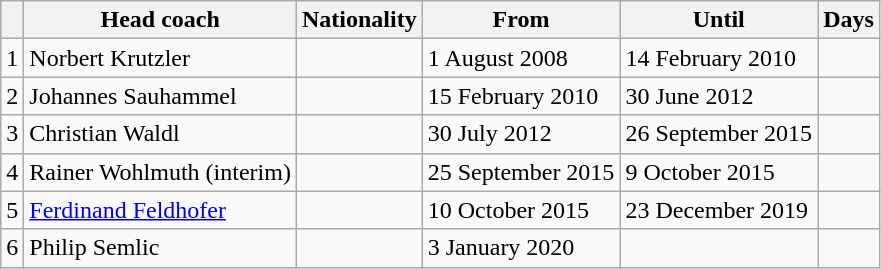<table class="wikitable sortable" style="text-align: center;">
<tr>
<th></th>
<th>Head coach</th>
<th>Nationality</th>
<th>From</th>
<th>Until</th>
<th>Days</th>
</tr>
<tr>
<td align=left>1</td>
<td align=left>Norbert Krutzler</td>
<td align=left></td>
<td align=left>1 August 2008</td>
<td align=left>14 February 2010</td>
<td align=left></td>
</tr>
<tr>
<td align=left>2</td>
<td align=left>Johannes Sauhammel</td>
<td align=left></td>
<td align=left>15 February 2010</td>
<td align=left>30 June 2012</td>
<td align=left></td>
</tr>
<tr>
<td align=left>3</td>
<td align=left>Christian Waldl</td>
<td align=left></td>
<td align=left>30 July 2012</td>
<td align=left>26 September 2015</td>
<td align=left></td>
</tr>
<tr>
<td align=left>4</td>
<td align=left>Rainer Wohlmuth (interim)</td>
<td align=left></td>
<td align=left>25 September 2015</td>
<td align=left>9 October 2015</td>
<td align=left></td>
</tr>
<tr>
<td align=left>5</td>
<td align=left><a href='#'>Ferdinand Feldhofer</a></td>
<td align=left></td>
<td align=left>10 October 2015</td>
<td align=left>23 December 2019</td>
<td align=left></td>
</tr>
<tr>
<td align=left>6</td>
<td align=left>Philip Semlic</td>
<td align=left></td>
<td align=left>3 January 2020</td>
<td align=left></td>
<td align=left></td>
</tr>
</table>
